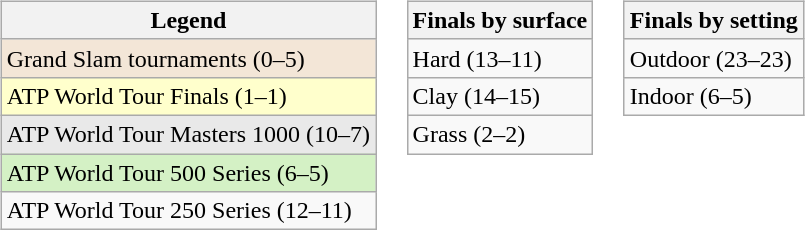<table>
<tr valign=top>
<td><br><table class=wikitable>
<tr>
<th>Legend</th>
</tr>
<tr bgcolor=f3e6d7>
<td>Grand Slam tournaments (0–5)</td>
</tr>
<tr bgcolor=ffffcc>
<td>ATP World Tour Finals (1–1)</td>
</tr>
<tr bgcolor=e9e9e9>
<td>ATP World Tour Masters 1000 (10–7)</td>
</tr>
<tr bgcolor=d4f1c5>
<td>ATP World Tour 500 Series (6–5)</td>
</tr>
<tr>
<td>ATP World Tour 250 Series (12–11)</td>
</tr>
</table>
</td>
<td><br><table class=wikitable>
<tr>
<th>Finals by surface</th>
</tr>
<tr>
<td>Hard (13–11)</td>
</tr>
<tr>
<td>Clay (14–15)</td>
</tr>
<tr>
<td>Grass (2–2)</td>
</tr>
</table>
</td>
<td><br><table class=wikitable>
<tr>
<th>Finals by setting</th>
</tr>
<tr>
<td>Outdoor (23–23)</td>
</tr>
<tr>
<td>Indoor (6–5)</td>
</tr>
</table>
</td>
</tr>
</table>
